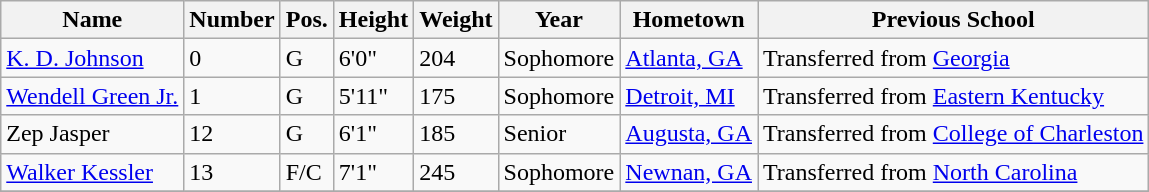<table class="wikitable sortable" border="1">
<tr>
<th>Name</th>
<th>Number</th>
<th>Pos.</th>
<th>Height</th>
<th>Weight</th>
<th>Year</th>
<th>Hometown</th>
<th class="unsortable">Previous School</th>
</tr>
<tr>
<td><a href='#'>K. D. Johnson</a></td>
<td>0</td>
<td>G</td>
<td>6'0"</td>
<td>204</td>
<td>Sophomore</td>
<td><a href='#'>Atlanta, GA</a></td>
<td>Transferred from <a href='#'>Georgia</a></td>
</tr>
<tr>
<td><a href='#'>Wendell Green Jr.</a></td>
<td>1</td>
<td>G</td>
<td>5'11"</td>
<td>175</td>
<td>Sophomore</td>
<td><a href='#'>Detroit, MI</a></td>
<td>Transferred from <a href='#'>Eastern Kentucky</a></td>
</tr>
<tr>
<td>Zep Jasper</td>
<td>12</td>
<td>G</td>
<td>6'1"</td>
<td>185</td>
<td>Senior</td>
<td><a href='#'>Augusta, GA</a></td>
<td>Transferred from <a href='#'>College of Charleston</a></td>
</tr>
<tr>
<td><a href='#'>Walker Kessler</a></td>
<td>13</td>
<td>F/C</td>
<td>7'1"</td>
<td>245</td>
<td>Sophomore</td>
<td><a href='#'>Newnan, GA</a></td>
<td>Transferred from <a href='#'>North Carolina</a></td>
</tr>
<tr>
</tr>
</table>
